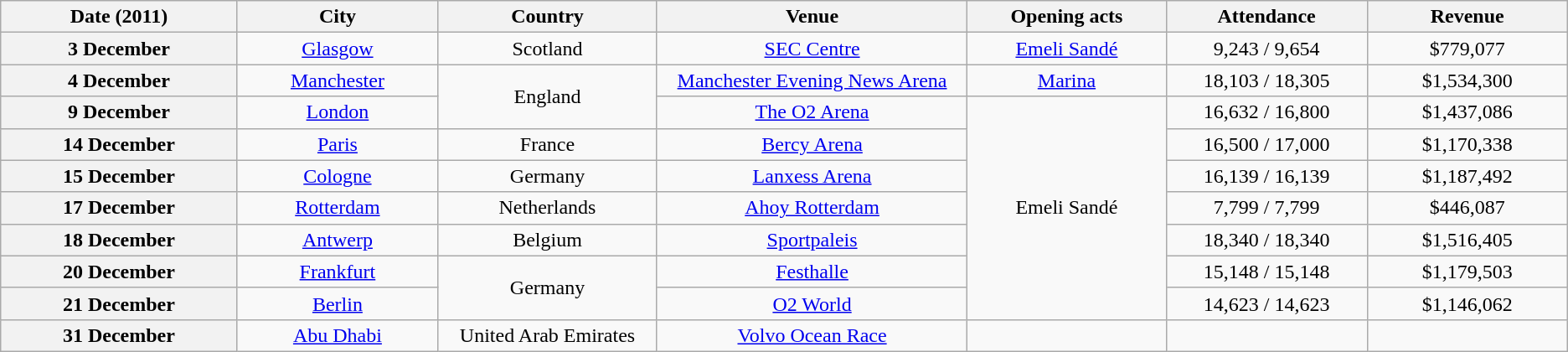<table class="wikitable plainrowheaders" style="text-align:center;">
<tr>
<th scope="col" style="width:12em;">Date (2011)</th>
<th scope="col" style="width:10em;">City</th>
<th scope="col" style="width:11em;">Country</th>
<th scope="col" style="width:16em;">Venue</th>
<th scope="col" style="width:10em;">Opening acts</th>
<th scope="col" style="width:10em;">Attendance</th>
<th scope="col" style="width:10em;">Revenue</th>
</tr>
<tr>
<th scope="row" style="text-align:center;">3 December</th>
<td><a href='#'>Glasgow</a></td>
<td>Scotland</td>
<td><a href='#'>SEC Centre</a></td>
<td><a href='#'>Emeli Sandé</a></td>
<td>9,243 / 9,654</td>
<td>$779,077</td>
</tr>
<tr>
<th scope="row" style="text-align:center;">4 December</th>
<td><a href='#'>Manchester</a></td>
<td rowspan="2">England</td>
<td><a href='#'>Manchester Evening News Arena</a></td>
<td><a href='#'>Marina</a></td>
<td>18,103 / 18,305</td>
<td>$1,534,300</td>
</tr>
<tr>
<th scope="row" style="text-align:center;">9 December</th>
<td><a href='#'>London</a></td>
<td><a href='#'>The O2 Arena</a></td>
<td rowspan="7">Emeli Sandé</td>
<td>16,632 / 16,800</td>
<td>$1,437,086</td>
</tr>
<tr>
<th scope="row" style="text-align:center;">14 December</th>
<td><a href='#'>Paris</a></td>
<td>France</td>
<td><a href='#'>Bercy Arena</a></td>
<td>16,500 / 17,000</td>
<td>$1,170,338</td>
</tr>
<tr>
<th scope="row" style="text-align:center;">15 December</th>
<td><a href='#'>Cologne</a></td>
<td>Germany</td>
<td><a href='#'>Lanxess Arena</a></td>
<td>16,139 / 16,139</td>
<td>$1,187,492</td>
</tr>
<tr>
<th scope="row" style="text-align:center;">17 December</th>
<td><a href='#'>Rotterdam</a></td>
<td>Netherlands</td>
<td><a href='#'>Ahoy Rotterdam</a></td>
<td>7,799 / 7,799</td>
<td>$446,087</td>
</tr>
<tr>
<th scope="row" style="text-align:center;">18 December</th>
<td><a href='#'>Antwerp</a></td>
<td>Belgium</td>
<td><a href='#'>Sportpaleis</a></td>
<td>18,340 / 18,340</td>
<td>$1,516,405</td>
</tr>
<tr>
<th scope="row" style="text-align:center;">20 December</th>
<td><a href='#'>Frankfurt</a></td>
<td rowspan="2">Germany</td>
<td><a href='#'>Festhalle</a></td>
<td>15,148 / 15,148</td>
<td>$1,179,503</td>
</tr>
<tr>
<th scope="row" style="text-align:center;">21 December</th>
<td><a href='#'>Berlin</a></td>
<td><a href='#'>O2 World</a></td>
<td>14,623 / 14,623</td>
<td>$1,146,062</td>
</tr>
<tr>
<th scope="row" style="text-align:center;">31 December</th>
<td><a href='#'>Abu Dhabi</a></td>
<td>United Arab Emirates</td>
<td><a href='#'>Volvo Ocean Race</a></td>
<td></td>
<td></td>
<td></td>
</tr>
</table>
